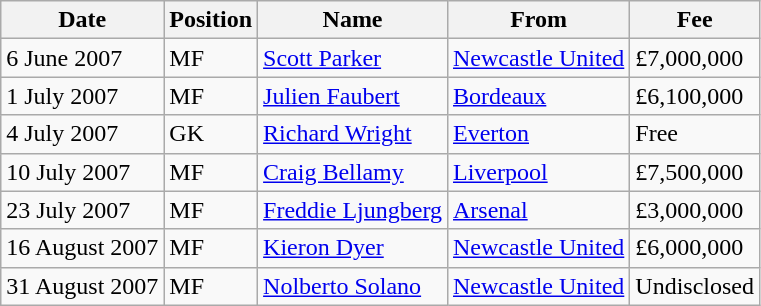<table class="wikitable">
<tr>
<th>Date</th>
<th>Position</th>
<th>Name</th>
<th>From</th>
<th>Fee</th>
</tr>
<tr>
<td>6 June 2007</td>
<td>MF</td>
<td> <a href='#'>Scott Parker</a></td>
<td><a href='#'>Newcastle United</a></td>
<td>£7,000,000</td>
</tr>
<tr>
<td>1 July 2007</td>
<td>MF</td>
<td> <a href='#'>Julien Faubert</a></td>
<td><a href='#'>Bordeaux</a></td>
<td>£6,100,000</td>
</tr>
<tr>
<td>4 July 2007</td>
<td>GK</td>
<td> <a href='#'>Richard Wright</a></td>
<td><a href='#'>Everton</a></td>
<td>Free</td>
</tr>
<tr>
<td>10 July 2007</td>
<td>MF</td>
<td> <a href='#'>Craig Bellamy</a></td>
<td><a href='#'>Liverpool</a></td>
<td>£7,500,000</td>
</tr>
<tr>
<td>23 July 2007</td>
<td>MF</td>
<td> <a href='#'>Freddie Ljungberg</a></td>
<td><a href='#'>Arsenal</a></td>
<td>£3,000,000</td>
</tr>
<tr>
<td>16 August 2007</td>
<td>MF</td>
<td> <a href='#'>Kieron Dyer</a></td>
<td><a href='#'>Newcastle United</a></td>
<td>£6,000,000</td>
</tr>
<tr>
<td>31 August 2007</td>
<td>MF</td>
<td> <a href='#'>Nolberto Solano</a></td>
<td><a href='#'>Newcastle United</a></td>
<td>Undisclosed</td>
</tr>
</table>
